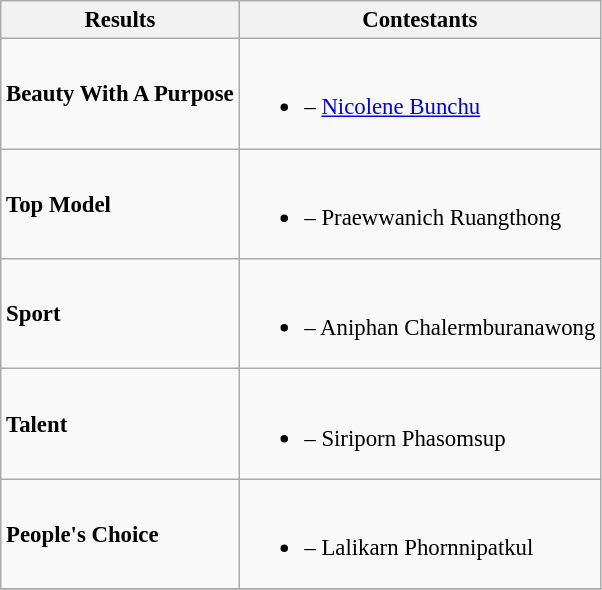<table class="wikitable" style="font-size: 95%;">
<tr>
<th>Results</th>
<th>Contestants</th>
</tr>
<tr>
<td><strong>Beauty With A Purpose</strong></td>
<td><br><ul><li><strong></strong> – <a href='#'>Nicolene Bunchu</a></li></ul></td>
</tr>
<tr>
<td><strong>Top Model</strong></td>
<td><br><ul><li><strong></strong> – Praewwanich Ruangthong</li></ul></td>
</tr>
<tr>
<td><strong>Sport</strong></td>
<td><br><ul><li><strong></strong> – Aniphan Chalermburanawong</li></ul></td>
</tr>
<tr>
<td><strong>Talent</strong></td>
<td><br><ul><li><strong></strong> – Siriporn Phasomsup</li></ul></td>
</tr>
<tr>
<td><strong>People's Choice </strong></td>
<td><br><ul><li><strong></strong> – Lalikarn Phornnipatkul</li></ul></td>
</tr>
<tr>
</tr>
</table>
